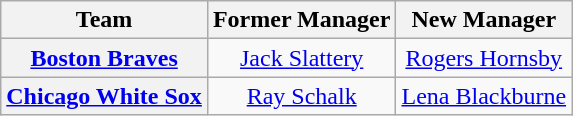<table class="wikitable plainrowheaders" style="text-align:center;">
<tr>
<th>Team</th>
<th>Former Manager</th>
<th>New Manager</th>
</tr>
<tr>
<th scope="row" style="text-align:center;"><a href='#'>Boston Braves</a></th>
<td><a href='#'>Jack Slattery</a></td>
<td><a href='#'>Rogers Hornsby</a></td>
</tr>
<tr>
<th scope="row" style="text-align:center;"><a href='#'>Chicago White Sox</a></th>
<td><a href='#'>Ray Schalk</a></td>
<td><a href='#'>Lena Blackburne</a></td>
</tr>
</table>
